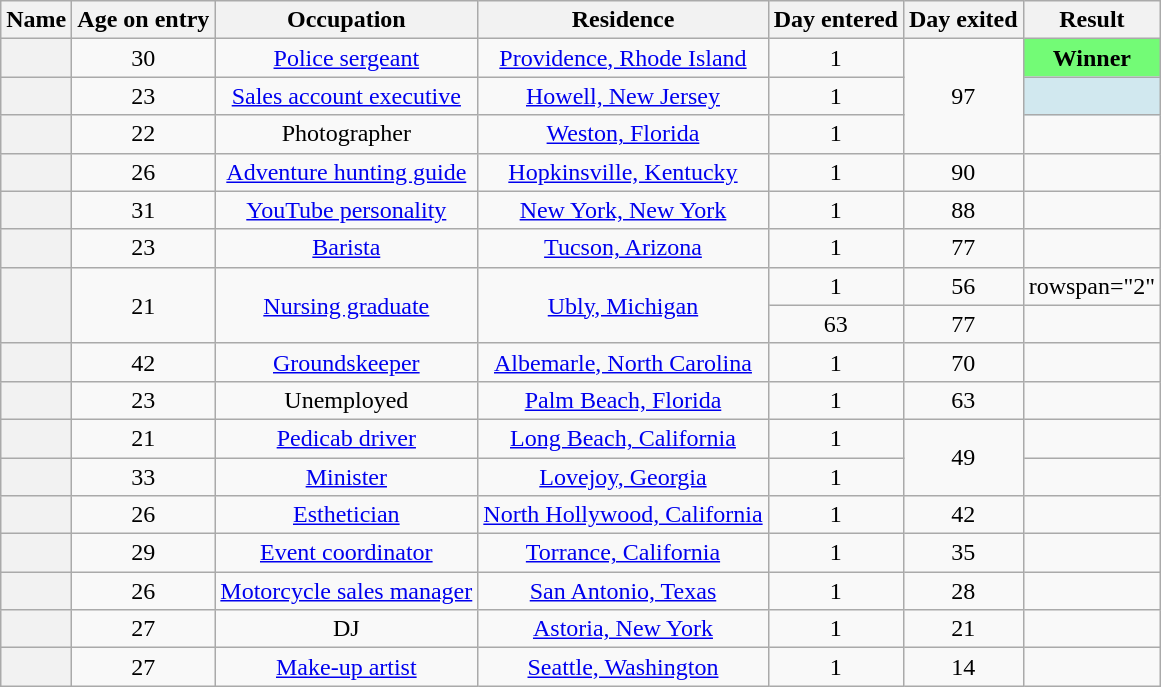<table class="wikitable sortable" style="text-align:center;">
<tr>
<th scope="col">Name</th>
<th scope="col">Age on entry</th>
<th scope="col" class="unsortable">Occupation</th>
<th scope="col" class="unsortable">Residence</th>
<th scope="col" class="unsortable">Day entered</th>
<th scope="col">Day exited</th>
<th scope="col" class="unsortable">Result</th>
</tr>
<tr>
<th scope="row"></th>
<td>30</td>
<td><a href='#'>Police sergeant</a></td>
<td><a href='#'>Providence, Rhode Island</a></td>
<td>1</td>
<td rowspan="3">97</td>
<td bgcolor="73FB76"><strong>Winner</strong></td>
</tr>
<tr>
<th scope="row"></th>
<td>23</td>
<td><a href='#'>Sales account executive</a></td>
<td><a href='#'>Howell, New Jersey</a></td>
<td>1</td>
<td bgcolor="D1E8EF"></td>
</tr>
<tr>
<th scope="row"></th>
<td>22</td>
<td>Photographer</td>
<td><a href='#'>Weston, Florida</a></td>
<td>1</td>
<td></td>
</tr>
<tr>
<th scope="row"></th>
<td>26</td>
<td><a href='#'>Adventure hunting guide</a></td>
<td><a href='#'>Hopkinsville, Kentucky</a></td>
<td>1</td>
<td>90</td>
<td></td>
</tr>
<tr>
<th scope="row"></th>
<td>31</td>
<td><a href='#'>YouTube personality</a></td>
<td><a href='#'>New York, New York</a></td>
<td>1</td>
<td>88</td>
<td></td>
</tr>
<tr>
<th scope="row"></th>
<td>23</td>
<td><a href='#'>Barista</a></td>
<td><a href='#'>Tucson, Arizona</a></td>
<td>1</td>
<td>77</td>
<td></td>
</tr>
<tr>
<th scope="row" rowspan="2"></th>
<td rowspan="2">21</td>
<td rowspan="2"><a href='#'>Nursing graduate</a></td>
<td rowspan="2"><a href='#'>Ubly, Michigan</a></td>
<td>1</td>
<td>56</td>
<td>rowspan="2" </td>
</tr>
<tr>
<td>63</td>
<td>77</td>
</tr>
<tr>
<th scope="row"></th>
<td>42</td>
<td><a href='#'>Groundskeeper</a></td>
<td><a href='#'>Albemarle, North Carolina</a></td>
<td>1</td>
<td>70</td>
<td></td>
</tr>
<tr>
<th scope="row"></th>
<td>23</td>
<td>Unemployed</td>
<td><a href='#'>Palm Beach, Florida</a></td>
<td>1</td>
<td>63</td>
<td></td>
</tr>
<tr>
<th scope="row"></th>
<td>21</td>
<td><a href='#'>Pedicab driver</a></td>
<td><a href='#'>Long Beach, California</a></td>
<td>1</td>
<td rowspan="2">49</td>
<td></td>
</tr>
<tr>
<th scope="row"></th>
<td>33</td>
<td><a href='#'>Minister</a></td>
<td><a href='#'>Lovejoy, Georgia</a></td>
<td>1</td>
<td></td>
</tr>
<tr>
<th scope="row"></th>
<td>26</td>
<td><a href='#'>Esthetician</a></td>
<td><a href='#'>North Hollywood, California</a></td>
<td>1</td>
<td>42</td>
<td></td>
</tr>
<tr>
<th scope="row"></th>
<td>29</td>
<td><a href='#'>Event coordinator</a></td>
<td><a href='#'>Torrance, California</a></td>
<td>1</td>
<td>35</td>
<td></td>
</tr>
<tr>
<th scope="row"></th>
<td>26</td>
<td><a href='#'>Motorcycle sales manager</a></td>
<td><a href='#'>San Antonio, Texas</a></td>
<td>1</td>
<td>28</td>
<td></td>
</tr>
<tr>
<th scope="row"></th>
<td>27</td>
<td>DJ</td>
<td><a href='#'>Astoria, New York</a></td>
<td>1</td>
<td>21</td>
<td></td>
</tr>
<tr>
<th scope="row"></th>
<td>27</td>
<td><a href='#'>Make-up artist</a></td>
<td><a href='#'>Seattle, Washington</a></td>
<td>1</td>
<td>14</td>
<td></td>
</tr>
</table>
